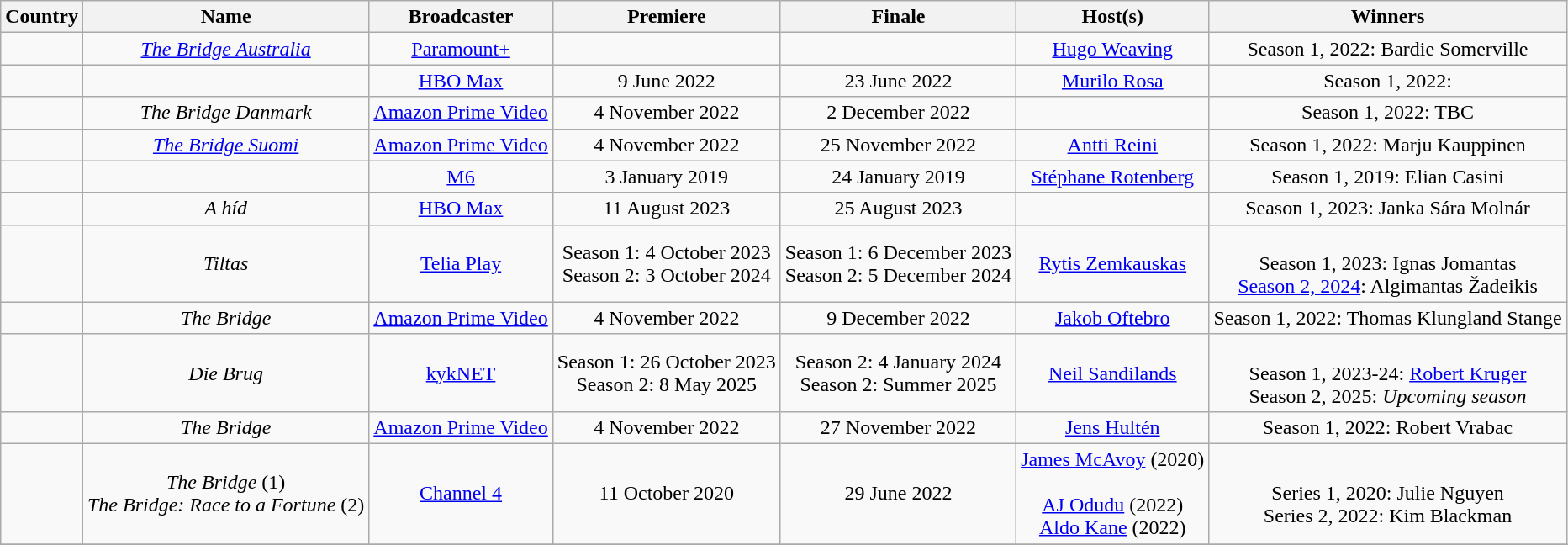<table class="wikitable" style="text-align:center;">
<tr>
<th>Country</th>
<th>Name</th>
<th>Broadcaster</th>
<th>Premiere</th>
<th>Finale</th>
<th>Host(s)</th>
<th>Winners</th>
</tr>
<tr>
<td style="text-align:left;"></td>
<td><em><a href='#'>The Bridge Australia</a></em></td>
<td><a href='#'>Paramount+</a></td>
<td></td>
<td></td>
<td><a href='#'>Hugo Weaving</a> </td>
<td>Season 1, 2022: Bardie Somerville</td>
</tr>
<tr>
<td style="text-align:left;"></td>
<td><em></em></td>
<td><a href='#'>HBO Max</a></td>
<td>9 June 2022</td>
<td>23 June 2022</td>
<td><a href='#'>Murilo Rosa</a></td>
<td>Season 1, 2022: </td>
</tr>
<tr>
<td style="text-align:left;"></td>
<td><em>The Bridge Danmark</em></td>
<td><a href='#'>Amazon Prime Video</a></td>
<td>4 November 2022</td>
<td>2 December 2022</td>
<td></td>
<td>Season 1, 2022: TBC</td>
</tr>
<tr>
<td style="text-align:left;"></td>
<td><em><a href='#'>The Bridge Suomi</a></em></td>
<td><a href='#'>Amazon Prime Video</a></td>
<td>4 November 2022</td>
<td>25 November 2022</td>
<td><a href='#'>Antti Reini</a></td>
<td>Season 1, 2022: Marju Kauppinen</td>
</tr>
<tr>
<td style="text-align:left;"></td>
<td></td>
<td><a href='#'>M6</a></td>
<td>3 January 2019</td>
<td>24 January 2019</td>
<td><a href='#'>Stéphane Rotenberg</a></td>
<td>Season 1, 2019: Elian Casini</td>
</tr>
<tr>
<td style="text-align:left;"></td>
<td><em>A híd</em></td>
<td><a href='#'>HBO Max</a></td>
<td>11 August 2023</td>
<td>25 August 2023</td>
<td></td>
<td>Season 1, 2023: Janka Sára Molnár</td>
</tr>
<tr>
<td style="text-align:left;"></td>
<td><em>Tiltas</em></td>
<td><a href='#'>Telia Play</a></td>
<td>Season 1: 4 October 2023<br>Season 2: 3 October 2024</td>
<td>Season 1: 6 December 2023<br>Season 2: 5 December 2024</td>
<td><a href='#'>Rytis Zemkauskas</a><br></td>
<td><br>Season 1, 2023: Ignas Jomantas<br>
<a href='#'>Season 2, 2024</a>: Algimantas Žadeikis</td>
</tr>
<tr>
<td style="text-align:left;"></td>
<td><em>The Bridge</em></td>
<td><a href='#'>Amazon Prime Video</a></td>
<td>4 November 2022</td>
<td>9 December 2022</td>
<td><a href='#'>Jakob Oftebro</a></td>
<td>Season 1, 2022: Thomas Klungland Stange</td>
</tr>
<tr>
<td style="text-align:left;"></td>
<td><em>Die Brug</em></td>
<td><a href='#'>kykNET</a></td>
<td>Season 1: 26 October 2023<br>Season 2: 8 May 2025</td>
<td>Season 2: 4 January 2024<br>Season 2: Summer 2025</td>
<td><a href='#'>Neil Sandilands</a><br></td>
<td><br>Season 1, 2023-24: <a href='#'>Robert Kruger</a><br>
Season 2, 2025: <em>Upcoming season</em></td>
</tr>
<tr>
<td style="text-align:left;"></td>
<td><em>The Bridge</em></td>
<td><a href='#'>Amazon Prime Video</a></td>
<td>4 November 2022</td>
<td>27 November 2022</td>
<td><a href='#'>Jens Hultén</a></td>
<td>Season 1, 2022: Robert Vrabac</td>
</tr>
<tr>
<td style="text-align:left;"></td>
<td><em>The Bridge</em> (1)<br><em>The Bridge: Race to a Fortune</em> (2)</td>
<td><a href='#'>Channel 4</a></td>
<td>11 October 2020</td>
<td>29 June 2022</td>
<td><a href='#'>James McAvoy</a> (2020)<br><br><a href='#'>AJ Odudu</a> (2022)<br><a href='#'>Aldo Kane</a> (2022)</td>
<td><br>Series 1, 2020: Julie Nguyen<br>
Series 2, 2022: Kim Blackman</td>
</tr>
<tr>
</tr>
</table>
